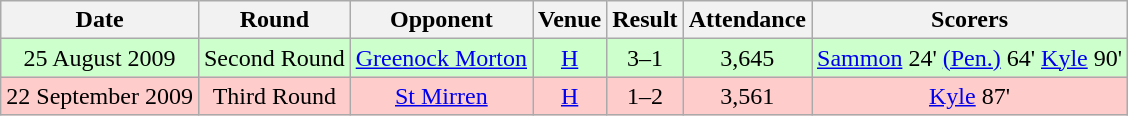<table class="wikitable" style="text-align:center">
<tr>
<th>Date</th>
<th>Round</th>
<th>Opponent</th>
<th>Venue</th>
<th>Result</th>
<th>Attendance</th>
<th>Scorers</th>
</tr>
<tr bgcolor= "#CCFFCC">
<td>25 August 2009</td>
<td>Second Round</td>
<td><a href='#'>Greenock Morton</a></td>
<td><a href='#'>H</a></td>
<td>3–1</td>
<td>3,645</td>
<td> <a href='#'>Sammon</a> 24' <a href='#'>(Pen.)</a> 64' <a href='#'>Kyle</a> 90'</td>
</tr>
<tr bgcolor= "#FFCCCC">
<td>22 September 2009</td>
<td>Third Round</td>
<td><a href='#'>St Mirren</a></td>
<td><a href='#'>H</a></td>
<td>1–2</td>
<td>3,561</td>
<td> <a href='#'>Kyle</a> 87'</td>
</tr>
</table>
